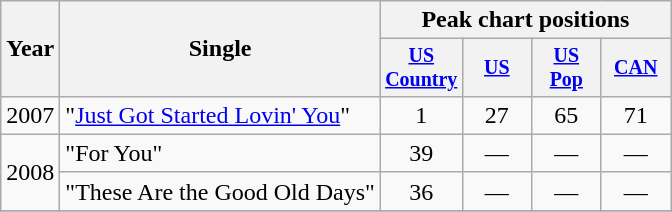<table class="wikitable" style="text-align:center;">
<tr>
<th rowspan="2">Year</th>
<th rowspan="2">Single</th>
<th colspan="4">Peak chart positions</th>
</tr>
<tr style="font-size:smaller;">
<th width="40"><a href='#'>US Country</a></th>
<th width="40"><a href='#'>US</a></th>
<th width="40"><a href='#'>US<br>Pop</a></th>
<th width="40"><a href='#'>CAN</a></th>
</tr>
<tr>
<td>2007</td>
<td align="left">"<a href='#'>Just Got Started Lovin' You</a>"</td>
<td>1</td>
<td>27</td>
<td>65</td>
<td>71</td>
</tr>
<tr>
<td rowspan="2">2008</td>
<td align="left">"For You"</td>
<td>39</td>
<td>—</td>
<td>—</td>
<td>—</td>
</tr>
<tr>
<td align="left">"These Are the Good Old Days"</td>
<td>36</td>
<td>—</td>
<td>—</td>
<td>—</td>
</tr>
<tr>
</tr>
</table>
